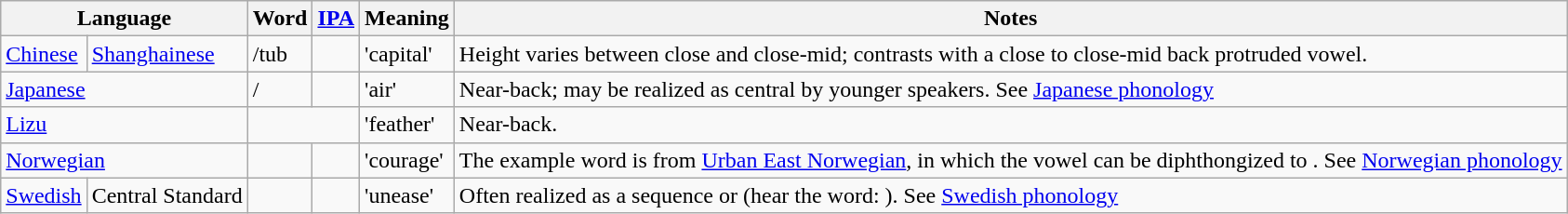<table class="wikitable">
<tr>
<th colspan="2">Language</th>
<th>Word</th>
<th><a href='#'>IPA</a></th>
<th>Meaning</th>
<th>Notes</th>
</tr>
<tr>
<td><a href='#'>Chinese</a></td>
<td><a href='#'>Shanghainese</a></td>
<td>/tub</td>
<td></td>
<td>'capital'</td>
<td>Height varies between close and close-mid; contrasts with a close to close-mid back protruded vowel.</td>
</tr>
<tr>
<td colspan="2"><a href='#'>Japanese</a></td>
<td> / </td>
<td></td>
<td>'air'</td>
<td>Near-back; may be realized as central  by younger speakers. See <a href='#'>Japanese phonology</a></td>
</tr>
<tr>
<td colspan="2"><a href='#'>Lizu</a></td>
<td colspan="2" align="center"></td>
<td>'feather'</td>
<td>Near-back.</td>
</tr>
<tr>
<td colspan="2"><a href='#'>Norwegian</a></td>
<td></td>
<td></td>
<td>'courage'</td>
<td>The example word is from <a href='#'>Urban East Norwegian</a>, in which the vowel can be diphthongized to . See <a href='#'>Norwegian phonology</a></td>
</tr>
<tr>
<td><a href='#'>Swedish</a></td>
<td>Central Standard</td>
<td></td>
<td></td>
<td>'unease'</td>
<td>Often realized as a sequence  or  (hear the word: ). See <a href='#'>Swedish phonology</a></td>
</tr>
</table>
